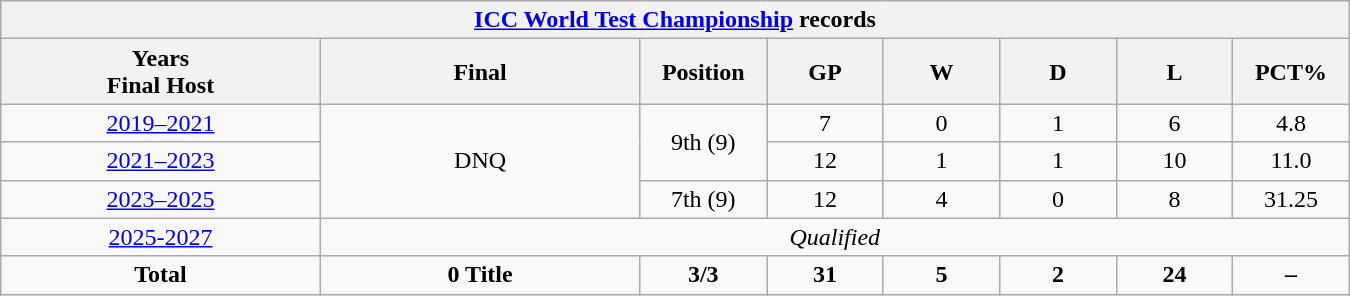<table class="wikitable" style="text-align: center; width:900px">
<tr>
<th colspan="8"><a href='#'>ICC World Test Championship</a> records</th>
</tr>
<tr>
<th width=150>Years<br>Final Host</th>
<th width=150>Final</th>
<th width=50>Position</th>
<th width=50>GP</th>
<th width=50>W</th>
<th width=50>D</th>
<th width=50>L</th>
<th width=50>PCT%</th>
</tr>
<tr>
<td><a href='#'>2019–2021</a> </td>
<td rowspan="3">DNQ</td>
<td rowspan="2">9th (9)</td>
<td>7</td>
<td>0</td>
<td>1</td>
<td>6</td>
<td>4.8</td>
</tr>
<tr>
<td><a href='#'>2021–2023</a> </td>
<td>12</td>
<td>1</td>
<td>1</td>
<td>10</td>
<td>11.0</td>
</tr>
<tr>
<td><a href='#'>2023–2025</a> </td>
<td>7th (9)</td>
<td>12</td>
<td>4</td>
<td>0</td>
<td>8</td>
<td>31.25</td>
</tr>
<tr>
<td><a href='#'>2025-2027</a> </td>
<td colspan="7"><em>Qualified</em></td>
</tr>
<tr>
<td><strong>Total</strong></td>
<td><strong>0 Title</strong></td>
<td><strong>3/3</strong></td>
<td><strong>31</strong></td>
<td><strong>5</strong></td>
<td><strong>2</strong></td>
<td><strong>24</strong></td>
<td><strong>–</strong></td>
</tr>
</table>
